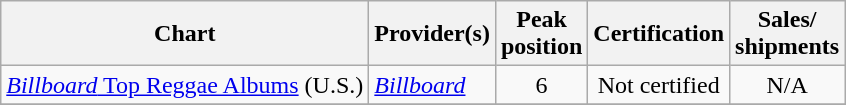<table class="wikitable">
<tr>
<th align="center">Chart</th>
<th align="center">Provider(s)</th>
<th align="center">Peak<br>position</th>
<th align="center">Certification</th>
<th align="center">Sales/<br>shipments</th>
</tr>
<tr>
<td align="left"><a href='#'><em>Billboard</em> Top Reggae Albums</a> (U.S.)</td>
<td align="left"><em><a href='#'>Billboard</a></em></td>
<td align="center">6</td>
<td align="center">Not certified</td>
<td align="center">N/A</td>
</tr>
<tr>
</tr>
</table>
